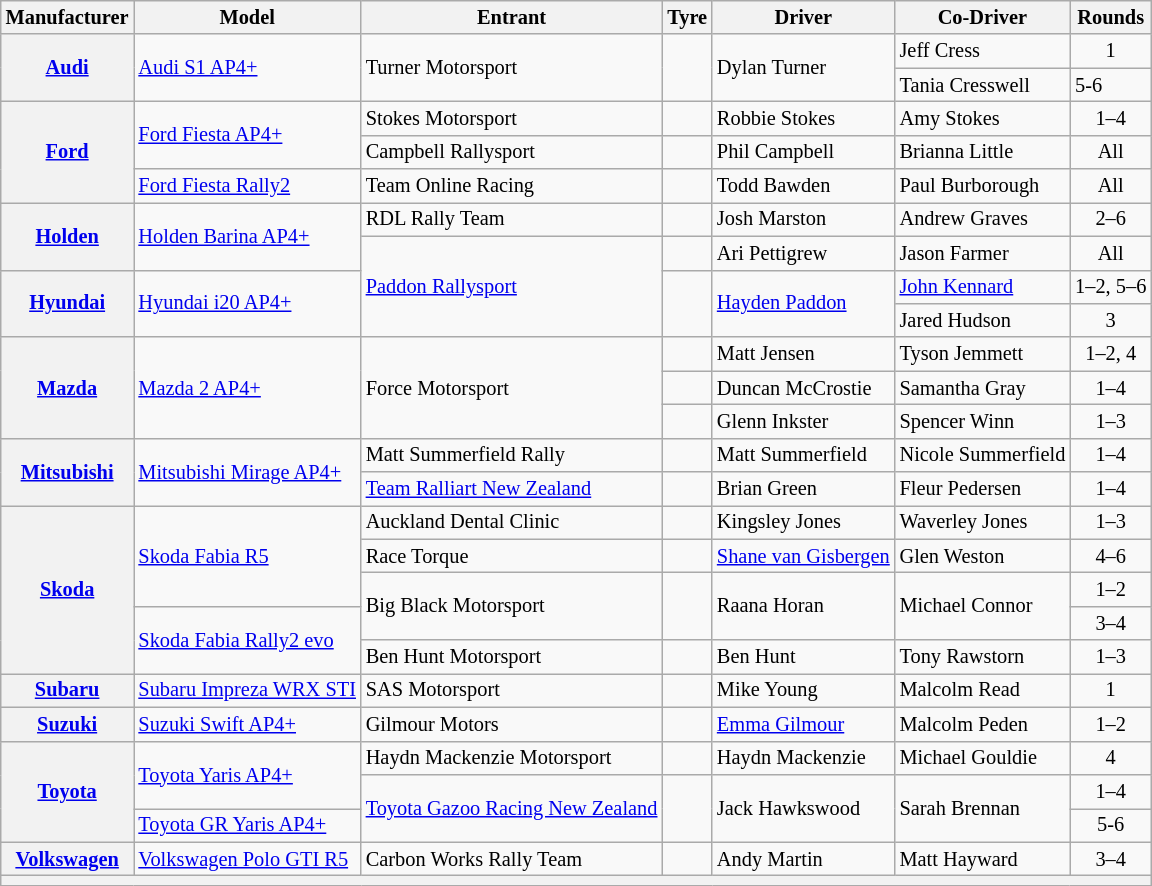<table class="wikitable" style=font-size:85%;>
<tr>
<th>Manufacturer</th>
<th>Model</th>
<th>Entrant</th>
<th>Tyre</th>
<th>Driver</th>
<th>Co-Driver</th>
<th>Rounds</th>
</tr>
<tr>
<th rowspan="2"><a href='#'>Audi</a><br></th>
<td rowspan="2"><a href='#'>Audi S1 AP4+</a></td>
<td rowspan="2"> Turner Motorsport</td>
<td rowspan="2" align="center"></td>
<td rowspan="2"> Dylan Turner</td>
<td> Jeff Cress</td>
<td align=center>1</td>
</tr>
<tr>
<td> Tania Cresswell</td>
<td>5-6</td>
</tr>
<tr>
<th rowspan=3><a href='#'>Ford</a><br></th>
<td rowspan=2><a href='#'>Ford Fiesta AP4+</a></td>
<td> Stokes Motorsport</td>
<td align=center></td>
<td> Robbie Stokes</td>
<td> Amy Stokes</td>
<td align=center>1–4</td>
</tr>
<tr>
<td> Campbell Rallysport</td>
<td align=center></td>
<td> Phil Campbell</td>
<td> Brianna Little</td>
<td align=center>All</td>
</tr>
<tr>
<td rowspan=1><a href='#'>Ford Fiesta Rally2</a></td>
<td> Team Online Racing</td>
<td align=center></td>
<td> Todd Bawden</td>
<td> Paul Burborough</td>
<td align=center>All</td>
</tr>
<tr>
<th rowspan=2><a href='#'>Holden</a></th>
<td rowspan=2><a href='#'>Holden Barina AP4+</a></td>
<td> RDL Rally Team</td>
<td align=center></td>
<td> Josh Marston</td>
<td> Andrew Graves</td>
<td align=center>2–6</td>
</tr>
<tr>
<td rowspan=3> <a href='#'>Paddon Rallysport</a></td>
<td align=center></td>
<td> Ari Pettigrew</td>
<td> Jason Farmer</td>
<td align=center>All</td>
</tr>
<tr>
<th rowspan=2><a href='#'>Hyundai</a><br></th>
<td rowspan=2><a href='#'>Hyundai i20 AP4+</a></td>
<td rowspan=2 align=center></td>
<td rowspan=2> <a href='#'>Hayden Paddon</a></td>
<td> <a href='#'>John Kennard</a></td>
<td align=center>1–2, 5–6</td>
</tr>
<tr>
<td> Jared Hudson</td>
<td align=center>3</td>
</tr>
<tr>
<th rowspan=3><a href='#'>Mazda</a><br></th>
<td rowspan=3><a href='#'>Mazda 2 AP4+</a></td>
<td rowspan=3> Force Motorsport</td>
<td align=center></td>
<td> Matt Jensen</td>
<td> Tyson Jemmett</td>
<td align=center>1–2, 4</td>
</tr>
<tr>
<td align=center></td>
<td> Duncan McCrostie</td>
<td> Samantha Gray</td>
<td align=center>1–4</td>
</tr>
<tr>
<td align=center></td>
<td> Glenn Inkster</td>
<td> Spencer Winn</td>
<td align=center>1–3</td>
</tr>
<tr>
<th rowspan=2><a href='#'>Mitsubishi</a><br></th>
<td rowspan=2><a href='#'>Mitsubishi Mirage AP4+</a></td>
<td> Matt Summerfield Rally</td>
<td align=center></td>
<td> Matt Summerfield</td>
<td> Nicole Summerfield</td>
<td align=center>1–4</td>
</tr>
<tr>
<td> <a href='#'>Team Ralliart New Zealand</a></td>
<td align=center></td>
<td> Brian Green</td>
<td> Fleur Pedersen</td>
<td align=center>1–4</td>
</tr>
<tr>
<th rowspan=5><a href='#'>Skoda</a></th>
<td rowspan=3><a href='#'>Skoda Fabia R5</a></td>
<td> Auckland Dental Clinic</td>
<td align=center></td>
<td> Kingsley Jones</td>
<td> Waverley Jones</td>
<td align=center>1–3</td>
</tr>
<tr>
<td> Race Torque</td>
<td align=center></td>
<td> <a href='#'>Shane van Gisbergen</a></td>
<td> Glen Weston</td>
<td align=center>4–6</td>
</tr>
<tr>
<td rowspan=2> Big Black Motorsport</td>
<td rowspan=2 align=center></td>
<td rowspan=2> Raana Horan</td>
<td rowspan=2> Michael Connor</td>
<td align=center>1–2</td>
</tr>
<tr>
<td rowspan=2><a href='#'>Skoda Fabia Rally2 evo</a></td>
<td align=center>3–4</td>
</tr>
<tr>
<td> Ben Hunt Motorsport</td>
<td align=center></td>
<td> Ben Hunt</td>
<td> Tony Rawstorn</td>
<td align=center>1–3</td>
</tr>
<tr>
<th rowspan=1><a href='#'>Subaru</a><br></th>
<td rowspan=1><a href='#'>Subaru Impreza WRX STI</a></td>
<td> SAS Motorsport</td>
<td align=center></td>
<td> Mike Young</td>
<td> Malcolm Read</td>
<td align=center>1</td>
</tr>
<tr>
<th rowspan=1><a href='#'>Suzuki</a><br></th>
<td rowspan=1><a href='#'>Suzuki Swift AP4+</a></td>
<td> Gilmour Motors</td>
<td align=center></td>
<td> <a href='#'>Emma Gilmour</a></td>
<td> Malcolm Peden</td>
<td align=center>1–2</td>
</tr>
<tr>
<th rowspan=3><a href='#'>Toyota</a><br></th>
<td rowspan=2><a href='#'>Toyota Yaris AP4+</a></td>
<td> Haydn Mackenzie Motorsport</td>
<td align=center></td>
<td> Haydn Mackenzie</td>
<td> Michael Gouldie</td>
<td align=center>4</td>
</tr>
<tr>
<td rowspan=2> <a href='#'>Toyota Gazoo Racing New Zealand</a></td>
<td rowspan=2 align=center></td>
<td rowspan=2> Jack Hawkswood</td>
<td rowspan=2> Sarah Brennan</td>
<td align=center>1–4</td>
</tr>
<tr>
<td rowspan=1><a href='#'>Toyota GR Yaris AP4+</a></td>
<td align=center>5-6</td>
</tr>
<tr>
<th rowspan=1><a href='#'>Volkswagen</a><br></th>
<td rowspan=1><a href='#'>Volkswagen Polo GTI R5</a></td>
<td rowspan=1> Carbon Works Rally Team</td>
<td rowspan=1 align=center></td>
<td rowspan=1> Andy Martin</td>
<td rowspan=1> Matt Hayward</td>
<td align=center>3–4</td>
</tr>
<tr>
<th colspan=7></th>
</tr>
</table>
